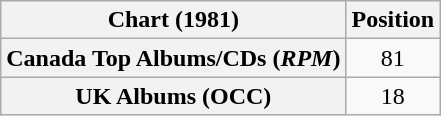<table class="wikitable sortable plainrowheaders" style="text-align:center">
<tr>
<th scope="col">Chart (1981)</th>
<th scope="col">Position</th>
</tr>
<tr>
<th scope="row">Canada Top Albums/CDs (<em>RPM</em>)</th>
<td>81</td>
</tr>
<tr>
<th scope="row">UK Albums (OCC)</th>
<td>18</td>
</tr>
</table>
